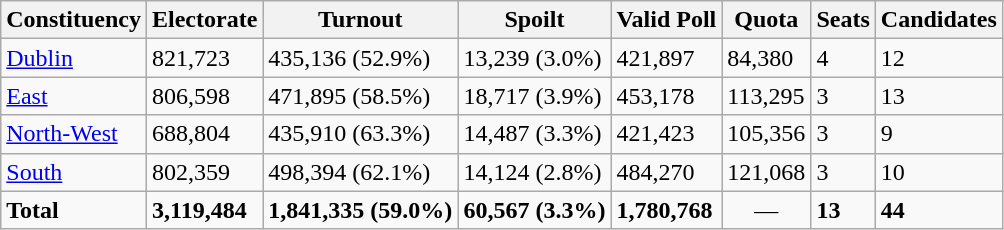<table class="wikitable">
<tr>
<th>Constituency</th>
<th>Electorate</th>
<th>Turnout</th>
<th>Spoilt</th>
<th>Valid Poll</th>
<th>Quota</th>
<th>Seats</th>
<th>Candidates</th>
</tr>
<tr>
<td><a href='#'>Dublin</a></td>
<td>821,723</td>
<td>435,136 (52.9%)</td>
<td>13,239 (3.0%)</td>
<td>421,897</td>
<td>84,380</td>
<td>4</td>
<td>12</td>
</tr>
<tr>
<td><a href='#'>East</a></td>
<td>806,598</td>
<td>471,895 (58.5%)</td>
<td>18,717 (3.9%)</td>
<td>453,178</td>
<td>113,295</td>
<td>3</td>
<td>13</td>
</tr>
<tr>
<td><a href='#'>North-West</a></td>
<td>688,804</td>
<td>435,910 (63.3%)</td>
<td>14,487 (3.3%)</td>
<td>421,423</td>
<td>105,356</td>
<td>3</td>
<td>9</td>
</tr>
<tr>
<td><a href='#'>South</a></td>
<td>802,359</td>
<td>498,394 (62.1%)</td>
<td>14,124 (2.8%)</td>
<td>484,270</td>
<td>121,068</td>
<td>3</td>
<td>10</td>
</tr>
<tr>
<td><strong>Total</strong></td>
<td><strong>3,119,484</strong></td>
<td><strong>1,841,335 (59.0%)</strong></td>
<td><strong>60,567 (3.3%)</strong></td>
<td><strong>1,780,768</strong></td>
<td align=center>—</td>
<td><strong>13</strong></td>
<td><strong>44</strong></td>
</tr>
</table>
